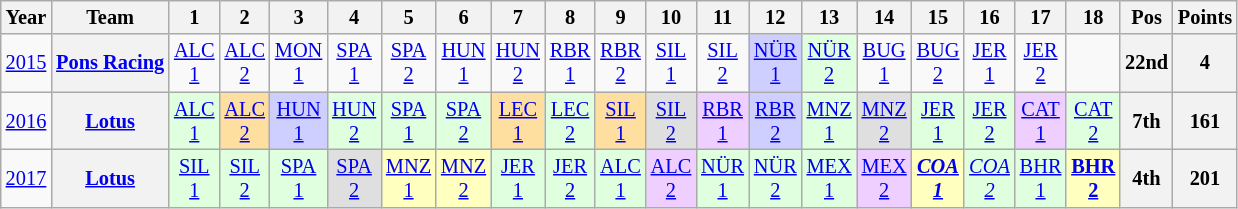<table class="wikitable" style="text-align:center; font-size:85%">
<tr>
<th>Year</th>
<th>Team</th>
<th>1</th>
<th>2</th>
<th>3</th>
<th>4</th>
<th>5</th>
<th>6</th>
<th>7</th>
<th>8</th>
<th>9</th>
<th>10</th>
<th>11</th>
<th>12</th>
<th>13</th>
<th>14</th>
<th>15</th>
<th>16</th>
<th>17</th>
<th>18</th>
<th>Pos</th>
<th>Points</th>
</tr>
<tr>
<td><a href='#'>2015</a></td>
<th nowrap><a href='#'>Pons Racing</a></th>
<td><a href='#'>ALC<br>1</a></td>
<td><a href='#'>ALC<br>2</a></td>
<td><a href='#'>MON<br>1</a></td>
<td><a href='#'>SPA<br>1</a></td>
<td><a href='#'>SPA<br>2</a></td>
<td><a href='#'>HUN<br>1</a></td>
<td><a href='#'>HUN<br>2</a></td>
<td><a href='#'>RBR<br>1</a></td>
<td><a href='#'>RBR<br>2</a></td>
<td><a href='#'>SIL<br>1</a></td>
<td><a href='#'>SIL<br>2</a></td>
<td style="background:#CFCFFF;"><a href='#'>NÜR<br>1</a><br></td>
<td style="background:#DFFFDF;"><a href='#'>NÜR<br>2</a><br></td>
<td><a href='#'>BUG<br>1</a></td>
<td><a href='#'>BUG<br>2</a></td>
<td><a href='#'>JER<br>1</a></td>
<td><a href='#'>JER<br>2</a></td>
<td></td>
<th>22nd</th>
<th>4</th>
</tr>
<tr>
<td><a href='#'>2016</a></td>
<th nowrap><a href='#'>Lotus</a></th>
<td style="background:#DFFFDF;"><a href='#'>ALC<br>1</a><br></td>
<td style="background:#FFDF9F;"><a href='#'>ALC<br>2</a><br></td>
<td style="background:#CFCFFF;"><a href='#'>HUN<br>1</a><br></td>
<td style="background:#DFFFDF;"><a href='#'>HUN<br>2</a><br></td>
<td style="background:#DFFFDF;"><a href='#'>SPA<br>1</a><br></td>
<td style="background:#DFFFDF;"><a href='#'>SPA<br>2</a><br></td>
<td style="background:#FFDF9F;"><a href='#'>LEC<br>1</a><br></td>
<td style="background:#DFFFDF;"><a href='#'>LEC<br>2</a><br></td>
<td style="background:#FFDF9F;"><a href='#'>SIL<br>1</a><br></td>
<td style="background:#DFDFDF;"><a href='#'>SIL<br>2</a><br></td>
<td style="background:#EFCFFF;"><a href='#'>RBR<br>1</a><br></td>
<td style="background:#CFCFFF;"><a href='#'>RBR<br>2</a><br></td>
<td style="background:#DFFFDF;"><a href='#'>MNZ<br>1</a><br></td>
<td style="background:#DFDFDF;"><a href='#'>MNZ<br>2</a><br></td>
<td style="background:#DFFFDF;"><a href='#'>JER<br>1</a><br></td>
<td style="background:#DFFFDF;"><a href='#'>JER<br>2</a><br></td>
<td style="background:#EFCFFF;"><a href='#'>CAT<br>1</a><br></td>
<td style="background:#DFFFDF;"><a href='#'>CAT<br>2</a><br></td>
<th>7th</th>
<th>161</th>
</tr>
<tr>
<td><a href='#'>2017</a></td>
<th nowrap><a href='#'>Lotus</a></th>
<td style="background:#DFFFDF;"><a href='#'>SIL<br>1</a><br></td>
<td style="background:#DFFFDF;"><a href='#'>SIL<br>2</a><br></td>
<td style="background:#DFFFDF;"><a href='#'>SPA<br>1</a><br></td>
<td style="background:#DFDFDF;"><a href='#'>SPA<br>2</a><br></td>
<td style="background:#FFFFBF;"><a href='#'>MNZ<br>1</a><br></td>
<td style="background:#FFFFBF;"><a href='#'>MNZ<br>2</a><br></td>
<td style="background:#DFFFDF;"><a href='#'>JER<br>1</a><br></td>
<td style="background:#DFFFDF;"><a href='#'>JER<br>2</a><br></td>
<td style="background:#DFFFDF;"><a href='#'>ALC<br>1</a><br></td>
<td style="background:#EFCFFF;"><a href='#'>ALC<br>2</a><br></td>
<td style="background:#DFFFDF;"><a href='#'>NÜR<br>1</a><br></td>
<td style="background:#DFFFDF;"><a href='#'>NÜR<br>2</a><br></td>
<td style="background:#DFFFDF;"><a href='#'>MEX<br>1</a><br></td>
<td style="background:#EFCFFF;"><a href='#'>MEX<br>2</a><br></td>
<td style="background:#FFFFBF;"><strong><em><a href='#'>COA<br>1</a></em></strong><br></td>
<td style="background:#DFFFDF;"><em><a href='#'>COA<br>2</a></em><br></td>
<td style="background:#DFFFDF;"><a href='#'>BHR<br>1</a><br></td>
<td style="background:#FFFFBF;"><strong><a href='#'>BHR<br>2</a></strong><br></td>
<th>4th</th>
<th>201</th>
</tr>
</table>
